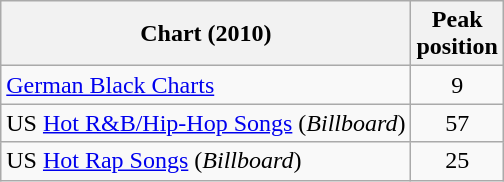<table class="wikitable">
<tr>
<th>Chart (2010)</th>
<th>Peak<br>position</th>
</tr>
<tr>
<td><a href='#'>German Black Charts</a></td>
<td style="text-align:center;">9</td>
</tr>
<tr>
<td>US <a href='#'>Hot R&B/Hip-Hop Songs</a> (<em>Billboard</em>)</td>
<td style="text-align:center;">57</td>
</tr>
<tr>
<td>US <a href='#'>Hot Rap Songs</a> (<em>Billboard</em>)</td>
<td style="text-align:center;">25</td>
</tr>
</table>
